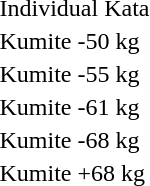<table>
<tr>
<td>Individual Kata<br></td>
<td></td>
<td></td>
<td></td>
</tr>
<tr>
<td>Kumite -50 kg<br></td>
<td></td>
<td></td>
<td></td>
</tr>
<tr>
<td>Kumite -55 kg<br></td>
<td></td>
<td></td>
<td></td>
</tr>
<tr>
<td>Kumite -61 kg<br></td>
<td></td>
<td></td>
<td></td>
</tr>
<tr>
<td>Kumite -68 kg<br></td>
<td></td>
<td></td>
<td></td>
</tr>
<tr>
<td>Kumite +68 kg<br></td>
<td></td>
<td></td>
<td></td>
</tr>
</table>
